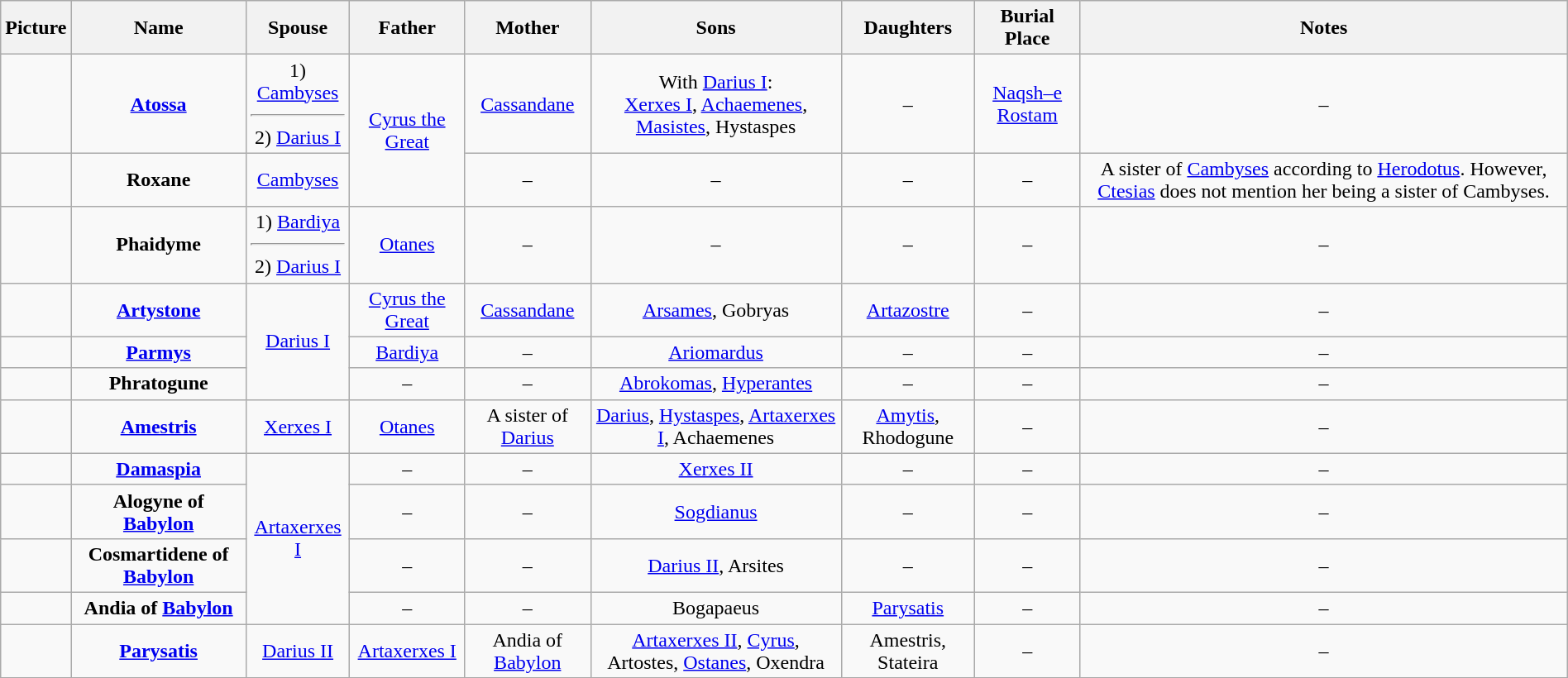<table width=100% class="wikitable" style="text-align:center;">
<tr>
<th>Picture</th>
<th>Name</th>
<th>Spouse</th>
<th>Father</th>
<th>Mother</th>
<th>Sons</th>
<th>Daughters</th>
<th>Burial Place</th>
<th>Notes</th>
</tr>
<tr>
<td></td>
<td><strong><a href='#'>Atossa</a></strong></td>
<td>1) <a href='#'>Cambyses</a><br><hr>2) <a href='#'>Darius I</a></td>
<td rowspan=2><a href='#'>Cyrus the Great</a></td>
<td><a href='#'>Cassandane</a></td>
<td>With <a href='#'>Darius I</a>:<br><a href='#'>Xerxes I</a>, <a href='#'>Achaemenes</a>, <a href='#'>Masistes</a>, Hystaspes</td>
<td>–</td>
<td><a href='#'>Naqsh–e Rostam</a></td>
<td>–</td>
</tr>
<tr>
<td></td>
<td><strong>Roxane</strong></td>
<td><a href='#'>Cambyses</a></td>
<td>–</td>
<td>–</td>
<td>–</td>
<td>–</td>
<td>A sister of <a href='#'>Cambyses</a> according to <a href='#'>Herodotus</a>. However, <a href='#'>Ctesias</a> does not mention her being a sister of Cambyses.</td>
</tr>
<tr>
<td></td>
<td><strong>Phaidyme</strong></td>
<td>1) <a href='#'>Bardiya</a><br><hr>2) <a href='#'>Darius I</a></td>
<td><a href='#'>Otanes</a></td>
<td>–</td>
<td>–</td>
<td>–</td>
<td>–</td>
<td>–</td>
</tr>
<tr>
<td></td>
<td><strong><a href='#'>Artystone</a></strong></td>
<td rowspan=3><a href='#'>Darius I</a></td>
<td><a href='#'>Cyrus the Great</a></td>
<td><a href='#'>Cassandane</a></td>
<td><a href='#'>Arsames</a>, Gobryas</td>
<td><a href='#'>Artazostre</a></td>
<td>–</td>
<td>–</td>
</tr>
<tr>
<td></td>
<td><strong><a href='#'>Parmys</a></strong></td>
<td><a href='#'>Bardiya</a></td>
<td>–</td>
<td><a href='#'>Ariomardus</a></td>
<td>–</td>
<td>–</td>
<td>–</td>
</tr>
<tr>
<td></td>
<td><strong>Phratogune</strong></td>
<td>–</td>
<td>–</td>
<td><a href='#'>Abrokomas</a>, <a href='#'>Hyperantes</a></td>
<td>–</td>
<td>–</td>
<td>–</td>
</tr>
<tr>
<td></td>
<td><strong><a href='#'>Amestris</a></strong></td>
<td><a href='#'>Xerxes I</a></td>
<td><a href='#'>Otanes</a></td>
<td>A sister of <a href='#'>Darius</a></td>
<td><a href='#'>Darius</a>, <a href='#'>Hystaspes</a>, <a href='#'>Artaxerxes I</a>, Achaemenes</td>
<td><a href='#'>Amytis</a>, Rhodogune</td>
<td>–</td>
<td>–</td>
</tr>
<tr>
<td></td>
<td><strong><a href='#'>Damaspia</a></strong></td>
<td rowspan=4><a href='#'>Artaxerxes I</a></td>
<td>–</td>
<td>–</td>
<td><a href='#'>Xerxes II</a></td>
<td>–</td>
<td>–</td>
<td>–</td>
</tr>
<tr>
<td></td>
<td><strong>Alogyne of <a href='#'>Babylon</a></strong></td>
<td>–</td>
<td>–</td>
<td><a href='#'>Sogdianus</a></td>
<td>–</td>
<td>–</td>
<td>–</td>
</tr>
<tr>
<td></td>
<td><strong>Cosmartidene of <a href='#'>Babylon</a></strong></td>
<td>–</td>
<td>–</td>
<td><a href='#'>Darius II</a>, Arsites</td>
<td>–</td>
<td>–</td>
<td>–</td>
</tr>
<tr>
<td></td>
<td><strong>Andia of <a href='#'>Babylon</a></strong></td>
<td>–</td>
<td>–</td>
<td>Bogapaeus</td>
<td><a href='#'>Parysatis</a></td>
<td>–</td>
<td>–</td>
</tr>
<tr>
<td></td>
<td><strong><a href='#'>Parysatis</a></strong></td>
<td><a href='#'>Darius II</a></td>
<td><a href='#'>Artaxerxes I</a></td>
<td>Andia of <a href='#'>Babylon</a></td>
<td><a href='#'>Artaxerxes II</a>, <a href='#'>Cyrus</a>, Artostes, <a href='#'>Ostanes</a>, Oxendra</td>
<td>Amestris, Stateira</td>
<td>–</td>
<td>–</td>
</tr>
<tr>
</tr>
</table>
